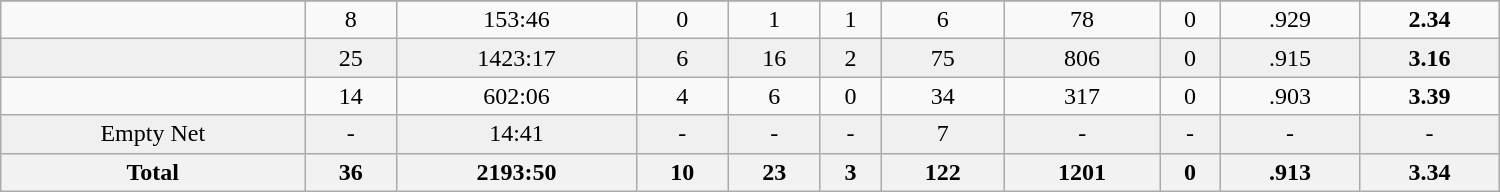<table class="wikitable sortable" width ="1000">
<tr align="center">
</tr>
<tr align="center" bgcolor="">
<td></td>
<td>8</td>
<td>153:46</td>
<td>0</td>
<td>1</td>
<td>1</td>
<td>6</td>
<td>78</td>
<td>0</td>
<td>.929</td>
<td><strong>2.34</strong></td>
</tr>
<tr align="center" bgcolor="f0f0f0">
<td></td>
<td>25</td>
<td>1423:17</td>
<td>6</td>
<td>16</td>
<td>2</td>
<td>75</td>
<td>806</td>
<td>0</td>
<td>.915</td>
<td><strong>3.16</strong></td>
</tr>
<tr align="center" bgcolor="">
<td></td>
<td>14</td>
<td>602:06</td>
<td>4</td>
<td>6</td>
<td>0</td>
<td>34</td>
<td>317</td>
<td>0</td>
<td>.903</td>
<td><strong>3.39</strong></td>
</tr>
<tr align="center" bgcolor="f0f0f0">
<td>Empty Net</td>
<td>-</td>
<td>14:41</td>
<td>-</td>
<td>-</td>
<td>-</td>
<td>7</td>
<td>-</td>
<td>-</td>
<td>-</td>
<td>-</td>
</tr>
<tr>
<th>Total</th>
<th>36</th>
<th>2193:50</th>
<th>10</th>
<th>23</th>
<th>3</th>
<th>122</th>
<th>1201</th>
<th>0</th>
<th>.913</th>
<th>3.34</th>
</tr>
</table>
